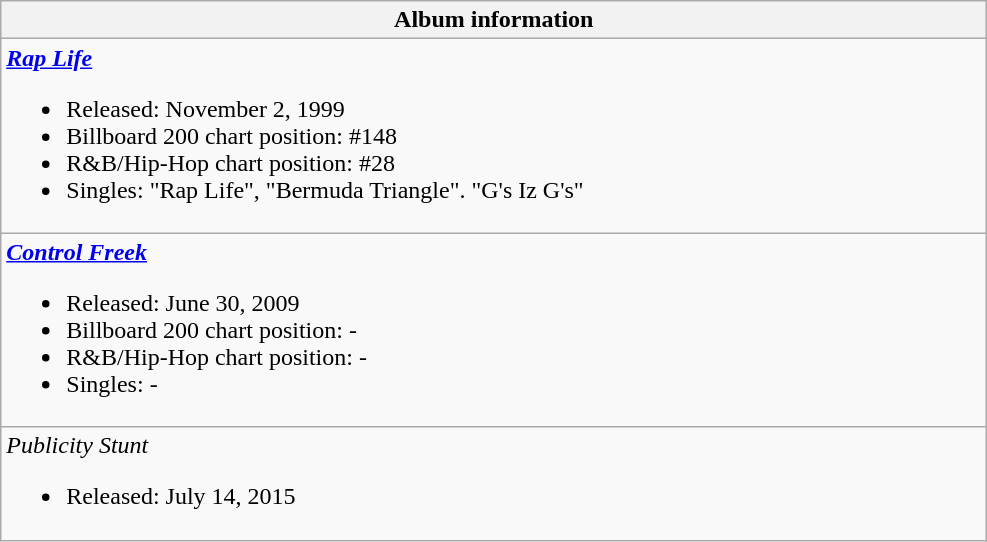<table class="wikitable">
<tr>
<th align="left" width="650">Album information</th>
</tr>
<tr>
<td align="left"><strong><em><a href='#'>Rap Life</a></em></strong><br><ul><li>Released: November 2, 1999</li><li>Billboard 200 chart position: #148</li><li>R&B/Hip-Hop chart position: #28</li><li>Singles: "Rap Life", "Bermuda Triangle". "G's Iz G's"</li></ul></td>
</tr>
<tr>
<td align="left"><strong><em><a href='#'>Control Freek</a></em></strong><br><ul><li>Released: June 30, 2009</li><li>Billboard 200 chart position: -</li><li>R&B/Hip-Hop chart position: -</li><li>Singles: -</li></ul></td>
</tr>
<tr>
<td><em>Publicity Stunt</em><br><ul><li>Released: July 14, 2015</li></ul></td>
</tr>
</table>
